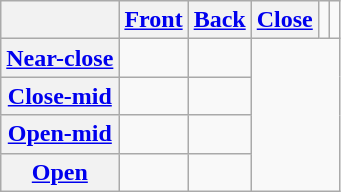<table class=wikitable style=text-align:center>
<tr>
<th></th>
<th><a href='#'>Front</a></th>
<th><a href='#'>Back</a></th>
<th><a href='#'>Close</a></th>
<td></td>
<td></td>
</tr>
<tr>
<th><a href='#'>Near-close</a></th>
<td></td>
<td></td>
</tr>
<tr>
<th><a href='#'>Close-mid</a></th>
<td></td>
<td></td>
</tr>
<tr>
<th><a href='#'>Open-mid</a></th>
<td></td>
<td></td>
</tr>
<tr>
<th><a href='#'>Open</a></th>
<td></td>
<td></td>
</tr>
</table>
